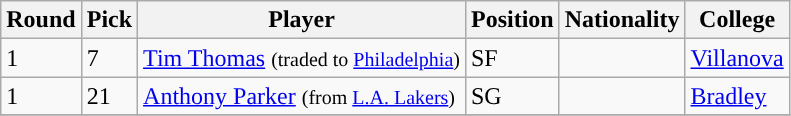<table class="wikitable sortable sortable">
<tr>
<th>Round</th>
<th>Pick</th>
<th>Player</th>
<th>Position</th>
<th>Nationality</th>
<th>College</th>
</tr>
<tr>
<td>1</td>
<td>7</td>
<td><a href='#'>Tim Thomas</a> <small>(traded to <a href='#'>Philadelphia</a>)</small></td>
<td>SF</td>
<td></td>
<td><a href='#'>Villanova</a></td>
</tr>
<tr>
<td>1</td>
<td>21</td>
<td><a href='#'>Anthony Parker</a> <small>(from <a href='#'>L.A. Lakers</a>)</small></td>
<td>SG</td>
<td></td>
<td><a href='#'>Bradley</a></td>
</tr>
<tr>
</tr>
</table>
